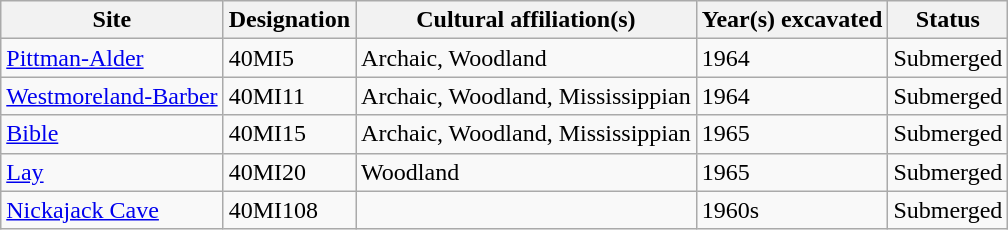<table class="wikitable">
<tr>
<th>Site</th>
<th>Designation</th>
<th>Cultural affiliation(s)</th>
<th>Year(s) excavated</th>
<th>Status</th>
</tr>
<tr>
<td><a href='#'>Pittman-Alder</a></td>
<td>40MI5</td>
<td>Archaic, Woodland</td>
<td>1964</td>
<td>Submerged</td>
</tr>
<tr>
<td><a href='#'>Westmoreland-Barber</a></td>
<td>40MI11</td>
<td>Archaic, Woodland, Mississippian</td>
<td>1964</td>
<td>Submerged</td>
</tr>
<tr>
<td><a href='#'>Bible</a></td>
<td>40MI15</td>
<td>Archaic, Woodland, Mississippian</td>
<td>1965</td>
<td>Submerged</td>
</tr>
<tr>
<td><a href='#'>Lay</a></td>
<td>40MI20</td>
<td>Woodland</td>
<td>1965</td>
<td>Submerged</td>
</tr>
<tr>
<td><a href='#'>Nickajack Cave</a></td>
<td>40MI108</td>
<td></td>
<td>1960s</td>
<td>Submerged</td>
</tr>
</table>
